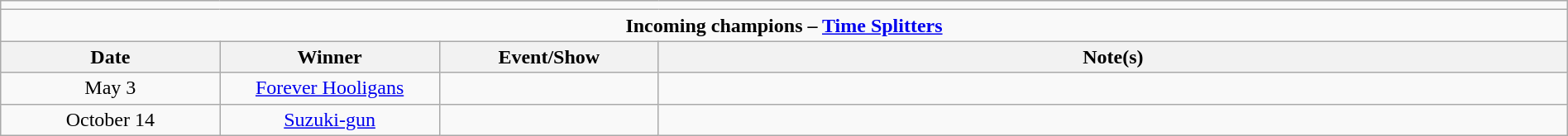<table class="wikitable" style="text-align:center; width:100%;">
<tr>
<td colspan="5"></td>
</tr>
<tr>
<td colspan="5"><strong>Incoming champions – <a href='#'>Time Splitters</a> </strong></td>
</tr>
<tr>
<th width=14%>Date</th>
<th width=14%>Winner</th>
<th width=14%>Event/Show</th>
<th width=58%>Note(s)</th>
</tr>
<tr>
<td>May 3</td>
<td><a href='#'>Forever Hooligans</a><br></td>
<td></td>
<td align=left></td>
</tr>
<tr>
<td>October 14</td>
<td><a href='#'>Suzuki-gun</a><br></td>
<td></td>
<td align=left></td>
</tr>
</table>
